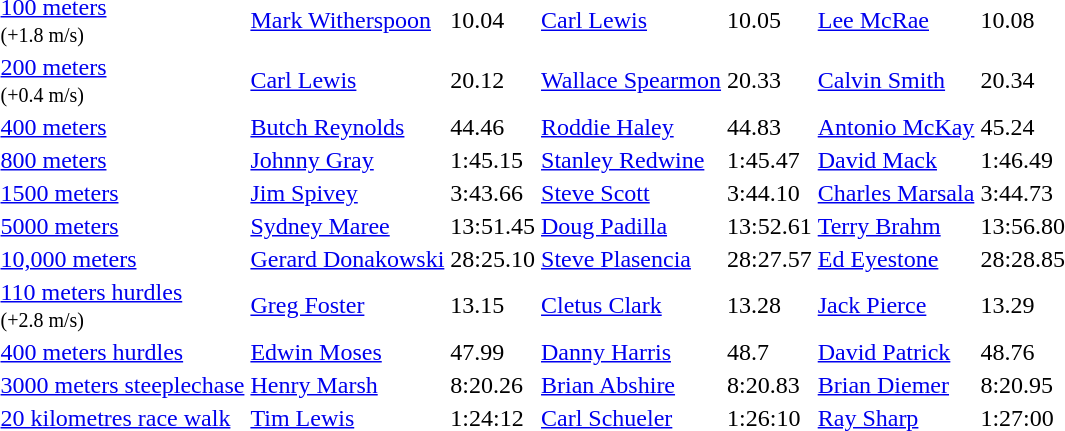<table>
<tr>
<td><a href='#'>100 meters</a> <br><small>(+1.8 m/s)</small></td>
<td><a href='#'>Mark Witherspoon</a></td>
<td>10.04</td>
<td><a href='#'>Carl Lewis</a></td>
<td>10.05</td>
<td><a href='#'>Lee McRae</a></td>
<td>10.08</td>
</tr>
<tr>
<td><a href='#'>200 meters</a> <br><small>(+0.4 m/s)</small></td>
<td><a href='#'>Carl Lewis</a></td>
<td>20.12</td>
<td><a href='#'>Wallace Spearmon</a></td>
<td>20.33</td>
<td><a href='#'>Calvin Smith</a></td>
<td>20.34</td>
</tr>
<tr>
<td><a href='#'>400 meters</a></td>
<td><a href='#'>Butch Reynolds</a></td>
<td>44.46</td>
<td><a href='#'>Roddie Haley</a></td>
<td>44.83</td>
<td><a href='#'>Antonio McKay</a></td>
<td>45.24</td>
</tr>
<tr>
<td><a href='#'>800 meters</a></td>
<td><a href='#'>Johnny Gray</a></td>
<td>1:45.15</td>
<td><a href='#'>Stanley Redwine</a></td>
<td>1:45.47</td>
<td><a href='#'>David Mack</a></td>
<td>1:46.49</td>
</tr>
<tr>
<td><a href='#'>1500 meters</a></td>
<td><a href='#'>Jim Spivey</a></td>
<td>3:43.66</td>
<td><a href='#'>Steve Scott</a></td>
<td>3:44.10</td>
<td><a href='#'>Charles Marsala</a></td>
<td>3:44.73</td>
</tr>
<tr>
<td><a href='#'>5000 meters</a></td>
<td><a href='#'>Sydney Maree</a></td>
<td>13:51.45</td>
<td><a href='#'>Doug Padilla</a></td>
<td>13:52.61</td>
<td><a href='#'>Terry Brahm</a></td>
<td>13:56.80</td>
</tr>
<tr>
<td><a href='#'>10,000 meters</a></td>
<td><a href='#'>Gerard Donakowski</a></td>
<td>28:25.10</td>
<td><a href='#'>Steve Plasencia</a></td>
<td>28:27.57</td>
<td><a href='#'>Ed Eyestone</a></td>
<td>28:28.85</td>
</tr>
<tr>
<td><a href='#'>110 meters hurdles</a><br><small>(+2.8 m/s)</small></td>
<td><a href='#'>Greg Foster</a></td>
<td>13.15</td>
<td><a href='#'>Cletus Clark</a></td>
<td>13.28</td>
<td><a href='#'>Jack Pierce</a></td>
<td>13.29</td>
</tr>
<tr>
<td><a href='#'>400 meters hurdles</a></td>
<td><a href='#'>Edwin Moses</a></td>
<td>47.99</td>
<td><a href='#'>Danny Harris</a></td>
<td>48.7</td>
<td><a href='#'>David Patrick</a></td>
<td>48.76</td>
</tr>
<tr>
<td><a href='#'>3000 meters steeplechase</a></td>
<td><a href='#'>Henry Marsh</a></td>
<td>8:20.26</td>
<td><a href='#'>Brian Abshire</a></td>
<td>8:20.83</td>
<td><a href='#'>Brian Diemer</a></td>
<td>8:20.95</td>
</tr>
<tr>
<td><a href='#'>20 kilometres race walk</a></td>
<td><a href='#'>Tim Lewis</a></td>
<td>1:24:12</td>
<td><a href='#'>Carl Schueler</a></td>
<td>1:26:10</td>
<td><a href='#'>Ray Sharp</a></td>
<td>1:27:00</td>
</tr>
</table>
